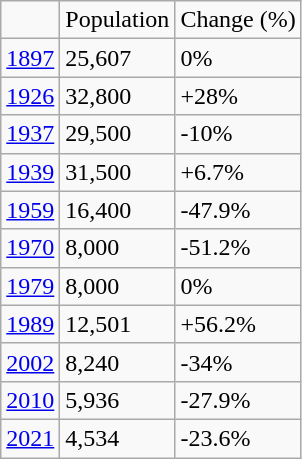<table class="wikitable">
<tr>
<td></td>
<td>Population</td>
<td>Change (%)</td>
</tr>
<tr>
<td><a href='#'>1897</a></td>
<td>25,607</td>
<td>0%</td>
</tr>
<tr>
<td><a href='#'>1926</a></td>
<td>32,800</td>
<td>+28%</td>
</tr>
<tr>
<td><a href='#'>1937</a></td>
<td>29,500</td>
<td>-10%</td>
</tr>
<tr>
<td><a href='#'>1939</a></td>
<td>31,500</td>
<td>+6.7%</td>
</tr>
<tr>
<td><a href='#'>1959</a></td>
<td>16,400</td>
<td>-47.9%</td>
</tr>
<tr>
<td><a href='#'>1970</a></td>
<td>8,000</td>
<td>-51.2%</td>
</tr>
<tr>
<td><a href='#'>1979</a></td>
<td>8,000</td>
<td>0%</td>
</tr>
<tr>
<td><a href='#'>1989</a></td>
<td>12,501</td>
<td>+56.2%</td>
</tr>
<tr>
<td><a href='#'>2002</a></td>
<td>8,240</td>
<td>-34%</td>
</tr>
<tr>
<td><a href='#'>2010</a></td>
<td>5,936</td>
<td>-27.9%</td>
</tr>
<tr>
<td><a href='#'>2021</a></td>
<td>4,534</td>
<td>-23.6%</td>
</tr>
</table>
